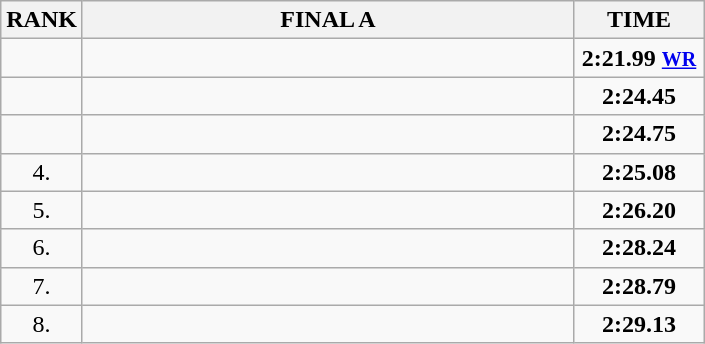<table class="wikitable">
<tr>
<th>RANK</th>
<th style="width: 20em">FINAL A</th>
<th style="width: 5em">TIME</th>
</tr>
<tr>
<td align="center"></td>
<td></td>
<td align="center"><strong>2:21.99</strong> <small><strong><a href='#'>WR</a></strong></small></td>
</tr>
<tr>
<td align="center"></td>
<td></td>
<td align="center"><strong>2:24.45</strong></td>
</tr>
<tr>
<td align="center"></td>
<td></td>
<td align="center"><strong>2:24.75</strong></td>
</tr>
<tr>
<td align="center">4.</td>
<td></td>
<td align="center"><strong>2:25.08</strong></td>
</tr>
<tr>
<td align="center">5.</td>
<td></td>
<td align="center"><strong>2:26.20</strong></td>
</tr>
<tr>
<td align="center">6.</td>
<td></td>
<td align="center"><strong>2:28.24</strong></td>
</tr>
<tr>
<td align="center">7.</td>
<td></td>
<td align="center"><strong>2:28.79</strong></td>
</tr>
<tr>
<td align="center">8.</td>
<td></td>
<td align="center"><strong>2:29.13</strong></td>
</tr>
</table>
